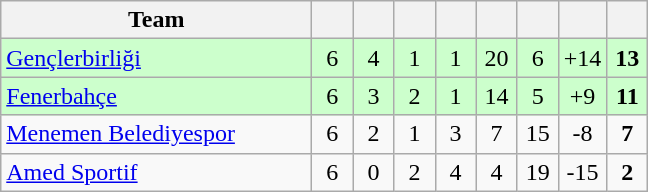<table class="wikitable" style="text-align: center;">
<tr>
<th width=200>Team</th>
<th width=20></th>
<th width=20></th>
<th width=20></th>
<th width=20></th>
<th width=20></th>
<th width=20></th>
<th width=20></th>
<th width=20></th>
</tr>
<tr bgcolor=#ccffcc>
<td align=left><a href='#'>Gençlerbirliği</a></td>
<td>6</td>
<td>4</td>
<td>1</td>
<td>1</td>
<td>20</td>
<td>6</td>
<td>+14</td>
<td><strong>13</strong></td>
</tr>
<tr bgcolor=#ccffcc>
<td align=left><a href='#'>Fenerbahçe</a></td>
<td>6</td>
<td>3</td>
<td>2</td>
<td>1</td>
<td>14</td>
<td>5</td>
<td>+9</td>
<td><strong>11</strong></td>
</tr>
<tr>
<td align=left><a href='#'>Menemen Belediyespor</a></td>
<td>6</td>
<td>2</td>
<td>1</td>
<td>3</td>
<td>7</td>
<td>15</td>
<td>-8</td>
<td><strong>7</strong></td>
</tr>
<tr>
<td align=left><a href='#'>Amed Sportif</a></td>
<td>6</td>
<td>0</td>
<td>2</td>
<td>4</td>
<td>4</td>
<td>19</td>
<td>-15</td>
<td><strong>2</strong></td>
</tr>
</table>
